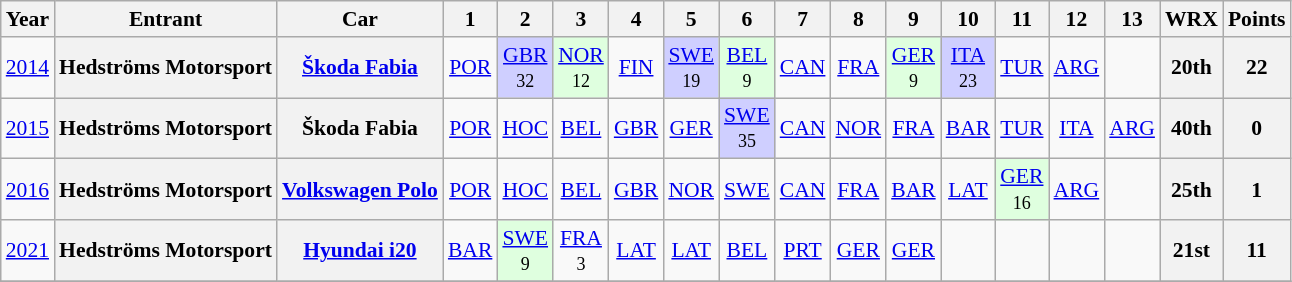<table class="wikitable" border="1" style="text-align:center; font-size:90%;">
<tr valign="top">
<th>Year</th>
<th>Entrant</th>
<th>Car</th>
<th>1</th>
<th>2</th>
<th>3</th>
<th>4</th>
<th>5</th>
<th>6</th>
<th>7</th>
<th>8</th>
<th>9</th>
<th>10</th>
<th>11</th>
<th>12</th>
<th>13</th>
<th>WRX</th>
<th>Points</th>
</tr>
<tr>
<td><a href='#'>2014</a></td>
<th>Hedströms Motorsport</th>
<th><a href='#'>Škoda Fabia</a></th>
<td><a href='#'>POR</a><br></td>
<td style="background:#CFCFFF;"><a href='#'>GBR</a><br><small>32</small></td>
<td style="background:#DFFFDF;"><a href='#'>NOR</a><br><small>12</small></td>
<td><a href='#'>FIN</a><br></td>
<td style="background:#CFCFFF;"><a href='#'>SWE</a><br><small>19</small></td>
<td style="background:#DFFFDF;"><a href='#'>BEL</a><br><small>9</small></td>
<td><a href='#'>CAN</a><br></td>
<td><a href='#'>FRA</a><br></td>
<td style="background:#DFFFDF;"><a href='#'>GER</a><br><small>9</small></td>
<td style="background:#CFCFFF;"><a href='#'>ITA</a><br><small>23</small></td>
<td><a href='#'>TUR</a><br></td>
<td><a href='#'>ARG</a><br></td>
<td></td>
<th>20th</th>
<th>22</th>
</tr>
<tr>
<td><a href='#'>2015</a></td>
<th>Hedströms Motorsport</th>
<th>Škoda Fabia</th>
<td><a href='#'>POR</a><br></td>
<td><a href='#'>HOC</a><br></td>
<td><a href='#'>BEL</a><br></td>
<td><a href='#'>GBR</a><br></td>
<td><a href='#'>GER</a><br></td>
<td style="background:#CFCFFF;"><a href='#'>SWE</a><br><small>35</small></td>
<td><a href='#'>CAN</a><br></td>
<td><a href='#'>NOR</a><br></td>
<td><a href='#'>FRA</a><br></td>
<td><a href='#'>BAR</a><br></td>
<td><a href='#'>TUR</a><br></td>
<td><a href='#'>ITA</a><br></td>
<td><a href='#'>ARG</a><br></td>
<th>40th</th>
<th>0</th>
</tr>
<tr>
<td><a href='#'>2016</a></td>
<th>Hedströms Motorsport</th>
<th><a href='#'>Volkswagen Polo</a></th>
<td><a href='#'>POR</a></td>
<td><a href='#'>HOC</a><br><small></small></td>
<td><a href='#'>BEL</a><br><small></small></td>
<td><a href='#'>GBR</a><br><small></small></td>
<td><a href='#'>NOR</a><br><small></small></td>
<td><a href='#'>SWE</a><br><small></small></td>
<td><a href='#'>CAN</a><br><small></small></td>
<td><a href='#'>FRA</a><br><small></small></td>
<td><a href='#'>BAR</a><br><small></small></td>
<td><a href='#'>LAT</a><br><small></small></td>
<td style="background:#DFFFDF;"><a href='#'>GER</a><br><small>16</small></td>
<td><a href='#'>ARG</a><br><small></small></td>
<td></td>
<th>25th</th>
<th>1</th>
</tr>
<tr>
<td><a href='#'>2021</a></td>
<th>Hedströms Motorsport</th>
<th><a href='#'>Hyundai i20</a></th>
<td><a href='#'>BAR</a></td>
<td style="background:#DFFFDF;"><a href='#'>SWE</a><br><small>9</small></td>
<td><a href='#'>FRA</a><br><small>3</small></td>
<td><a href='#'>LAT</a></td>
<td><a href='#'>LAT</a></td>
<td><a href='#'>BEL</a></td>
<td><a href='#'>PRT</a></td>
<td><a href='#'>GER</a></td>
<td><a href='#'>GER</a></td>
<td></td>
<td></td>
<td></td>
<td></td>
<th>21st</th>
<th>11</th>
</tr>
<tr>
</tr>
</table>
